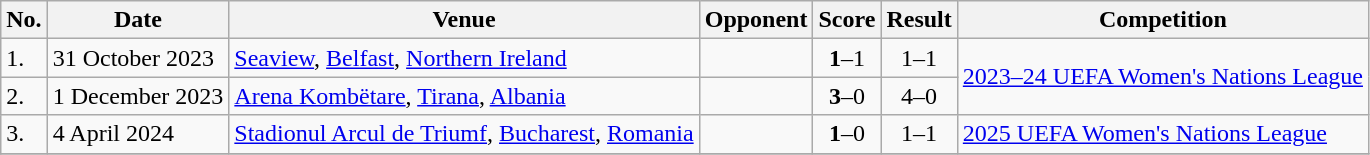<table class="wikitable">
<tr>
<th>No.</th>
<th>Date</th>
<th>Venue</th>
<th>Opponent</th>
<th>Score</th>
<th>Result</th>
<th>Competition</th>
</tr>
<tr>
<td>1.</td>
<td>31 October 2023</td>
<td><a href='#'>Seaview</a>, <a href='#'>Belfast</a>, <a href='#'>Northern Ireland</a></td>
<td></td>
<td align=center><strong>1</strong>–1</td>
<td align=center>1–1</td>
<td rowspan=2><a href='#'>2023–24 UEFA Women's Nations League</a></td>
</tr>
<tr>
<td>2.</td>
<td>1 December 2023</td>
<td><a href='#'>Arena Kombëtare</a>, <a href='#'>Tirana</a>, <a href='#'>Albania</a></td>
<td></td>
<td align=center><strong>3</strong>–0</td>
<td align=center>4–0</td>
</tr>
<tr>
<td>3.</td>
<td>4 April 2024</td>
<td><a href='#'>Stadionul Arcul de Triumf</a>, <a href='#'>Bucharest</a>, <a href='#'>Romania</a></td>
<td></td>
<td align=center><strong>1</strong>–0</td>
<td align=center>1–1</td>
<td><a href='#'>2025 UEFA Women's Nations League</a></td>
</tr>
<tr>
</tr>
</table>
